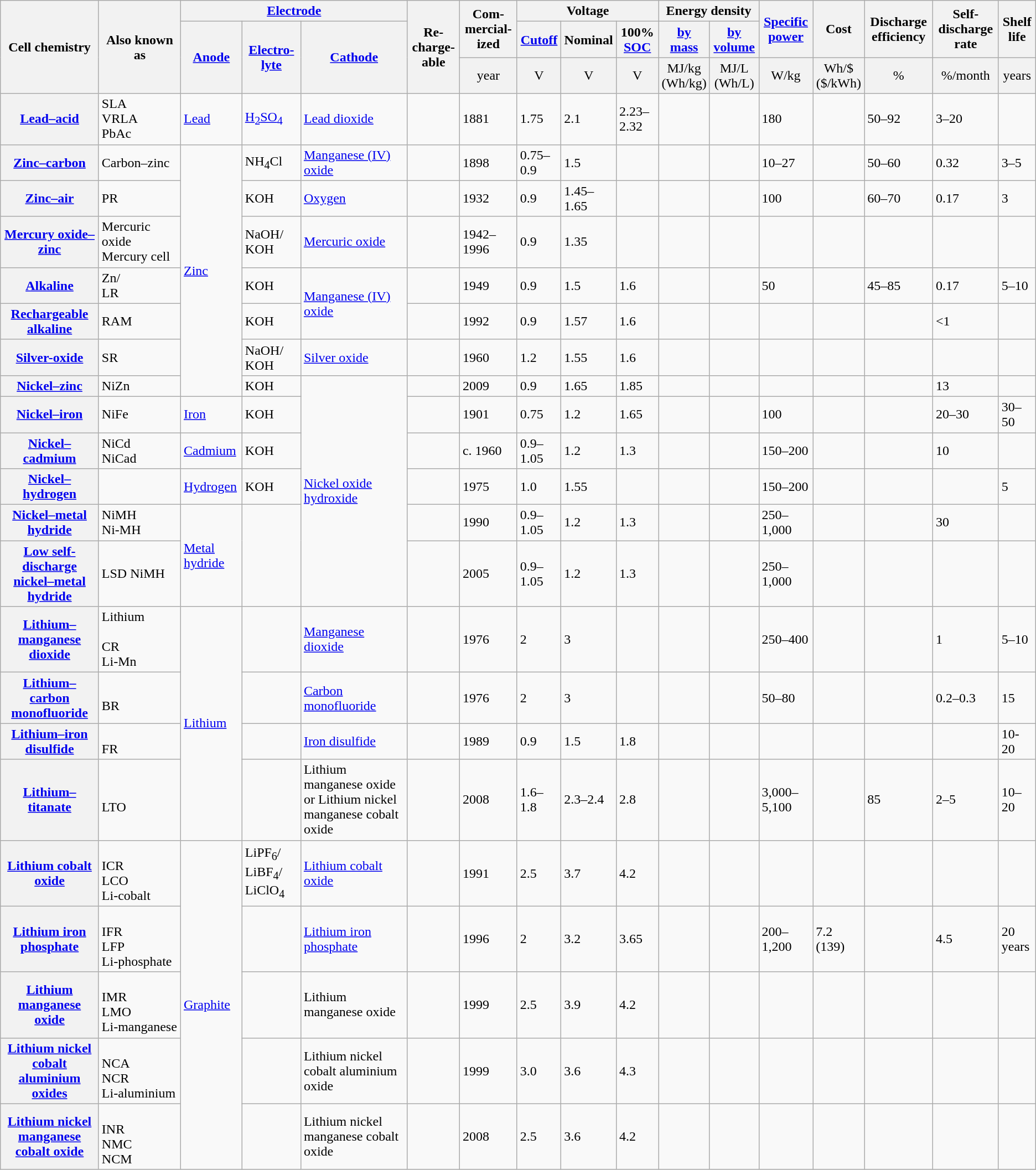<table class="wikitable sortable sticky-header-multi">
<tr>
<th rowspan="3">Cell chemistry</th>
<th rowspan="3">Also known as</th>
<th colspan="3"><a href='#'>Electrode</a></th>
<th rowspan="3">Re­charge­able</th>
<th rowspan="2">Com­mercial­ized</th>
<th colspan="3">Voltage</th>
<th colspan="2">Energy density</th>
<th rowspan="2"><a href='#'>Specific power</a></th>
<th rowspan="2">Cost</th>
<th rowspan="2">Discharge efficiency</th>
<th rowspan="2">Self-discharge rate</th>
<th rowspan="2">Shelf life</th>
</tr>
<tr>
<th rowspan="2"><a href='#'>Anode</a></th>
<th rowspan="2"><a href='#'>Electro­lyte</a></th>
<th rowspan="2"><a href='#'>Cathode</a></th>
<th><a href='#'>Cutoff</a></th>
<th>Nominal</th>
<th>100% <a href='#'>SOC</a></th>
<th><a href='#'>by mass</a></th>
<th><a href='#'>by volume</a></th>
</tr>
<tr>
<th style="font-weight: normal" data-sort-type="numeric">year</th>
<th style="font-weight: normal" data-sort-type="numeric">V</th>
<th style="font-weight: normal" data-sort-type="numeric">V</th>
<th style="font-weight: normal" data-sort-type="numeric">V</th>
<th style="font-weight: normal" data-sort-type="numeric">MJ/kg <br> (Wh/kg)</th>
<th style="font-weight: normal" data-sort-type="numeric">MJ/L <br> (Wh/L)</th>
<th style="font-weight: normal" data-sort-type="numeric">W/kg</th>
<th style="font-weight: normal" data-sort-type="numeric">Wh/$ <br> ($/kWh)</th>
<th style="font-weight: normal" data-sort-type="numeric">%</th>
<th style="font-weight: normal" data-sort-type="numeric">%/month</th>
<th style="font-weight: normal" data-sort-type="numeric">years</th>
</tr>
<tr>
<th><a href='#'>Lead–acid</a></th>
<td>SLA<br>VRLA<br>PbAc</td>
<td><a href='#'>Lead</a></td>
<td><a href='#'>H<sub>2</sub>SO<sub>4</sub></a></td>
<td><a href='#'>Lead dioxide</a></td>
<td></td>
<td>1881</td>
<td>1.75</td>
<td>2.1</td>
<td>2.23–2.32</td>
<td></td>
<td></td>
<td>180</td>
<td></td>
<td>50–92</td>
<td>3–20</td>
<td></td>
</tr>
<tr>
<th><a href='#'>Zinc–carbon</a></th>
<td>Carbon–zinc</td>
<td rowspan="7"><a href='#'>Zinc</a></td>
<td>NH<sub>4</sub>Cl</td>
<td><a href='#'>Manganese (IV) oxide</a></td>
<td></td>
<td>1898</td>
<td>0.75–0.9</td>
<td>1.5</td>
<td></td>
<td></td>
<td></td>
<td>10–27</td>
<td></td>
<td>50–60</td>
<td>0.32</td>
<td>3–5</td>
</tr>
<tr>
<th><a href='#'>Zinc–air</a></th>
<td>PR</td>
<td>KOH</td>
<td><a href='#'>Oxygen</a></td>
<td></td>
<td>1932</td>
<td>0.9</td>
<td>1.45–1.65</td>
<td></td>
<td></td>
<td></td>
<td>100</td>
<td></td>
<td>60–70</td>
<td>0.17</td>
<td>3</td>
</tr>
<tr>
<th><a href='#'>Mercury oxide–zinc</a></th>
<td>Mercuric oxide<br>Mercury cell</td>
<td>NaOH/ KOH</td>
<td><a href='#'>Mercuric oxide</a></td>
<td></td>
<td>1942– 1996</td>
<td>0.9</td>
<td>1.35</td>
<td></td>
<td></td>
<td></td>
<td></td>
<td></td>
<td></td>
<td></td>
<td></td>
</tr>
<tr>
<th><a href='#'>Alkaline</a></th>
<td>Zn/<br>LR</td>
<td>KOH</td>
<td rowspan="2"><a href='#'>Manganese (IV) oxide</a></td>
<td></td>
<td>1949</td>
<td>0.9</td>
<td>1.5</td>
<td>1.6</td>
<td></td>
<td></td>
<td>50</td>
<td></td>
<td>45–85</td>
<td>0.17</td>
<td>5–10</td>
</tr>
<tr>
<th><a href='#'>Rechargeable alkaline</a></th>
<td>RAM</td>
<td>KOH</td>
<td></td>
<td>1992</td>
<td>0.9</td>
<td>1.57</td>
<td>1.6</td>
<td></td>
<td></td>
<td></td>
<td></td>
<td></td>
<td> <1</td>
<td></td>
</tr>
<tr>
<th><a href='#'>Silver-oxide</a></th>
<td>SR</td>
<td>NaOH/ KOH</td>
<td><a href='#'>Silver oxide</a></td>
<td></td>
<td>1960</td>
<td>1.2</td>
<td>1.55</td>
<td>1.6</td>
<td></td>
<td></td>
<td></td>
<td></td>
<td></td>
<td></td>
<td></td>
</tr>
<tr>
<th><a href='#'>Nickel–zinc</a></th>
<td>NiZn</td>
<td>KOH</td>
<td rowspan="6"><a href='#'>Nickel oxide hydroxide</a></td>
<td></td>
<td>2009</td>
<td>0.9</td>
<td>1.65</td>
<td>1.85</td>
<td></td>
<td></td>
<td></td>
<td></td>
<td></td>
<td>13</td>
<td></td>
</tr>
<tr>
<th><a href='#'>Nickel–iron</a></th>
<td>NiFe</td>
<td><a href='#'>Iron</a></td>
<td>KOH</td>
<td></td>
<td>1901</td>
<td>0.75</td>
<td>1.2</td>
<td>1.65</td>
<td></td>
<td></td>
<td>100</td>
<td></td>
<td></td>
<td>20–30</td>
<td>30– 50</td>
</tr>
<tr>
<th><a href='#'>Nickel–cadmium</a></th>
<td>NiCd<br>NiCad</td>
<td><a href='#'>Cadmium</a></td>
<td>KOH</td>
<td></td>
<td>c. 1960</td>
<td>0.9–1.05</td>
<td>1.2</td>
<td>1.3</td>
<td></td>
<td></td>
<td>150–200</td>
<td></td>
<td></td>
<td>10</td>
<td></td>
</tr>
<tr>
<th><a href='#'>Nickel–hydrogen</a></th>
<td><br></td>
<td><a href='#'>Hydrogen</a></td>
<td>KOH</td>
<td></td>
<td>1975</td>
<td>1.0</td>
<td>1.55</td>
<td></td>
<td></td>
<td></td>
<td>150–200</td>
<td></td>
<td></td>
<td></td>
<td>5</td>
</tr>
<tr>
<th><a href='#'>Nickel–metal hydride</a></th>
<td>NiMH<br>Ni-MH</td>
<td rowspan="2"><a href='#'>Metal hydride</a></td>
<td rowspan="2"></td>
<td></td>
<td>1990</td>
<td>0.9–1.05</td>
<td>1.2</td>
<td>1.3</td>
<td></td>
<td></td>
<td>250–1,000</td>
<td></td>
<td></td>
<td>30</td>
</tr>
<tr>
<th><a href='#'>Low self-discharge nickel–metal hydride</a></th>
<td>LSD NiMH</td>
<td></td>
<td>2005</td>
<td>0.9–1.05</td>
<td>1.2</td>
<td>1.3</td>
<td></td>
<td></td>
<td>250–1,000</td>
<td></td>
<td></td>
<td></td>
<td></td>
</tr>
<tr>
<th><a href='#'>Lithium–manganese dioxide</a></th>
<td>Lithium<br><br>CR<br>Li-Mn</td>
<td rowspan="4"><a href='#'>Lithium</a></td>
<td></td>
<td><a href='#'>Manganese dioxide</a></td>
<td></td>
<td>1976</td>
<td>2</td>
<td>3</td>
<td></td>
<td></td>
<td></td>
<td>250–400</td>
<td></td>
<td></td>
<td>1</td>
<td>5–10</td>
</tr>
<tr>
<th><a href='#'>Lithium–carbon monofluoride</a></th>
<td><br>BR</td>
<td></td>
<td><a href='#'>Carbon monofluoride</a></td>
<td></td>
<td>1976</td>
<td>2</td>
<td>3</td>
<td></td>
<td></td>
<td></td>
<td>50–80</td>
<td></td>
<td></td>
<td>0.2–0.3</td>
<td>15</td>
</tr>
<tr>
<th><a href='#'>Lithium–iron disulfide</a></th>
<td><br>FR</td>
<td></td>
<td><a href='#'>Iron disulfide</a></td>
<td></td>
<td>1989</td>
<td>0.9</td>
<td>1.5</td>
<td>1.8</td>
<td></td>
<td></td>
<td></td>
<td></td>
<td></td>
<td></td>
<td>10-20</td>
</tr>
<tr>
<th><a href='#'>Lithium–titanate</a></th>
<td><br>LTO<br></td>
<td></td>
<td>Lithium manganese oxide or Lithium nickel manganese cobalt oxide</td>
<td></td>
<td>2008</td>
<td>1.6–1.8</td>
<td>2.3–2.4</td>
<td>2.8</td>
<td></td>
<td></td>
<td>3,000– 5,100</td>
<td></td>
<td>85</td>
<td>2–5</td>
<td>10–20</td>
</tr>
<tr>
<th><a href='#'>Lithium cobalt oxide</a></th>
<td><br>ICR<br>LCO<br>Li‑cobalt</td>
<td rowspan="5"><a href='#'>Graphite</a></td>
<td>LiPF<sub>6</sub>/ LiBF<sub>4</sub>/ LiClO<sub>4</sub></td>
<td><a href='#'>Lithium cobalt oxide</a></td>
<td></td>
<td>1991</td>
<td>2.5</td>
<td>3.7</td>
<td>4.2</td>
<td></td>
<td></td>
<td></td>
<td></td>
<td></td>
<td></td>
<td></td>
</tr>
<tr>
<th><a href='#'>Lithium iron phosphate</a></th>
<td><br>IFR<br>LFP<br>Li‑phosphate</td>
<td></td>
<td><a href='#'>Lithium iron phosphate</a></td>
<td></td>
<td>1996</td>
<td>2</td>
<td>3.2</td>
<td>3.65</td>
<td> </td>
<td></td>
<td>200–1,200</td>
<td>7.2 (139)</td>
<td></td>
<td>4.5</td>
<td>20 years</td>
</tr>
<tr>
<th><a href='#'>Lithium manganese oxide</a></th>
<td><br>IMR<br>LMO<br>Li‑manganese</td>
<td></td>
<td>Lithium manganese oxide</td>
<td></td>
<td>1999</td>
<td>2.5</td>
<td>3.9</td>
<td>4.2</td>
<td></td>
<td></td>
<td></td>
<td></td>
<td></td>
<td></td>
<td></td>
</tr>
<tr>
<th><a href='#'>Lithium nickel cobalt aluminium oxides</a></th>
<td><br>NCA<br>NCR<br>Li‑aluminium</td>
<td></td>
<td>Lithium nickel cobalt aluminium oxide</td>
<td></td>
<td>1999</td>
<td>3.0</td>
<td>3.6</td>
<td>4.3</td>
<td></td>
<td></td>
<td></td>
<td></td>
<td></td>
<td></td>
<td></td>
</tr>
<tr>
<th><a href='#'>Lithium nickel manganese cobalt oxide</a></th>
<td><br>INR<br>NMC<br>NCM</td>
<td></td>
<td>Lithium nickel manganese cobalt oxide</td>
<td></td>
<td>2008</td>
<td>2.5</td>
<td>3.6</td>
<td>4.2</td>
<td></td>
<td></td>
<td></td>
<td></td>
<td></td>
<td></td>
<td></td>
</tr>
</table>
